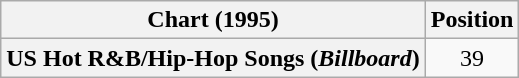<table class="wikitable plainrowheaders" style="text-align:center">
<tr>
<th scope="col">Chart (1995)</th>
<th scope="col">Position</th>
</tr>
<tr>
<th scope="row">US Hot R&B/Hip-Hop Songs (<em>Billboard</em>)</th>
<td>39</td>
</tr>
</table>
